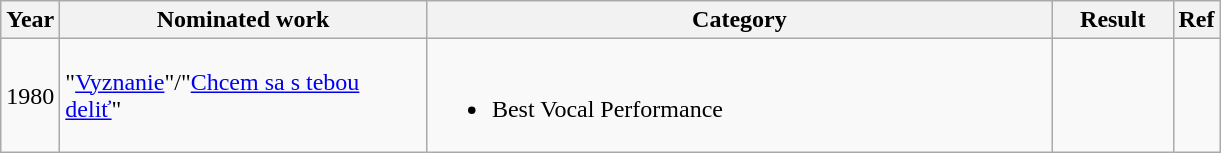<table class="wikitable">
<tr>
<th style="width:10px;">Year</th>
<th style="width:237px;">Nominated work</th>
<th style="width:410px;">Category</th>
<th style="width:73px;">Result</th>
<th>Ref</th>
</tr>
<tr>
<td>1980</td>
<td>"<a href='#'>Vyznanie</a>"/"<a href='#'>Chcem sa s tebou deliť</a>"</td>
<td><br><ul><li>Best Vocal Performance</li></ul></td>
<td></td>
<td align=center></td>
</tr>
</table>
